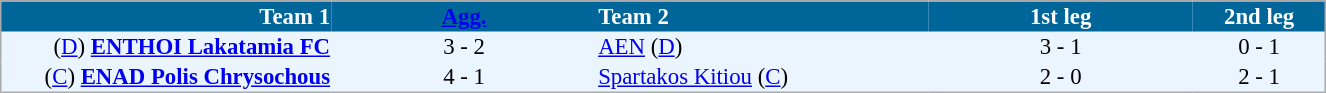<table cellspacing="0" style="background: #EBF5FF; border: 1px #aaa solid; border-collapse: collapse; font-size: 95%; margin: 1em auto;" width=70%>
<tr bgcolor=#006699 style="color:white;">
<th width=25% align="right">Team 1</th>
<th width=20% align="center"><a href='#'>Agg.</a></th>
<th width=25% align="left">Team 2</th>
<th width=20% align="center">1st leg</th>
<th width=20% align="center">2nd leg</th>
</tr>
<tr>
<td align=right>(<a href='#'>D</a>) <strong><a href='#'>ENTHOI Lakatamia FC</a></strong></td>
<td align=center>3 - 2</td>
<td align=left><a href='#'>AEN</a> (<a href='#'>D</a>)</td>
<td align=center>3 - 1</td>
<td align=center>0 - 1</td>
</tr>
<tr>
<td align=right>(<a href='#'>C</a>) <strong><a href='#'>ENAD Polis Chrysochous</a></strong></td>
<td align=center>4 - 1</td>
<td align=left><a href='#'>Spartakos Kitiou</a> (<a href='#'>C</a>)</td>
<td align=center>2 - 0</td>
<td align=center>2 - 1</td>
</tr>
<tr>
</tr>
</table>
